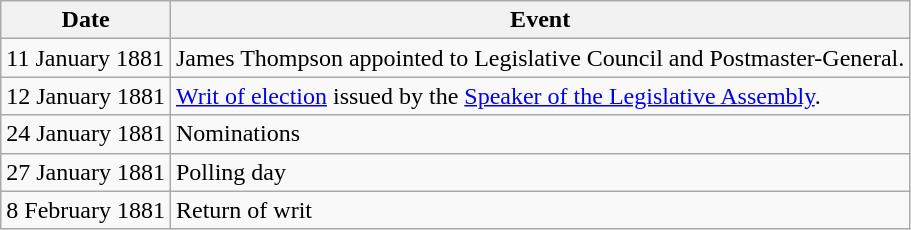<table class="wikitable">
<tr>
<th>Date</th>
<th>Event</th>
</tr>
<tr>
<td>11 January 1881</td>
<td>James Thompson appointed to Legislative Council and Postmaster-General.</td>
</tr>
<tr>
<td>12 January 1881</td>
<td><a href='#'>Writ of election</a> issued by the <a href='#'>Speaker of the Legislative Assembly</a>.</td>
</tr>
<tr>
<td>24 January 1881</td>
<td>Nominations</td>
</tr>
<tr>
<td>27 January 1881</td>
<td>Polling day</td>
</tr>
<tr>
<td>8 February 1881</td>
<td>Return of writ</td>
</tr>
</table>
